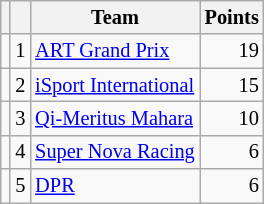<table class="wikitable" style="font-size: 85%;">
<tr>
<th></th>
<th></th>
<th>Team</th>
<th>Points</th>
</tr>
<tr>
<td align="left"></td>
<td align="center">1</td>
<td> <a href='#'>ART Grand Prix</a></td>
<td align="right">19</td>
</tr>
<tr>
<td align="left"></td>
<td align="center">2</td>
<td> <a href='#'>iSport International</a></td>
<td align="right">15</td>
</tr>
<tr>
<td align="left"></td>
<td align="center">3</td>
<td> <a href='#'>Qi-Meritus Mahara</a></td>
<td align="right">10</td>
</tr>
<tr>
<td align="left"></td>
<td align="center">4</td>
<td> <a href='#'>Super Nova Racing</a></td>
<td align="right">6</td>
</tr>
<tr>
<td align="left"></td>
<td align="center">5</td>
<td> <a href='#'>DPR</a></td>
<td align="right">6</td>
</tr>
</table>
